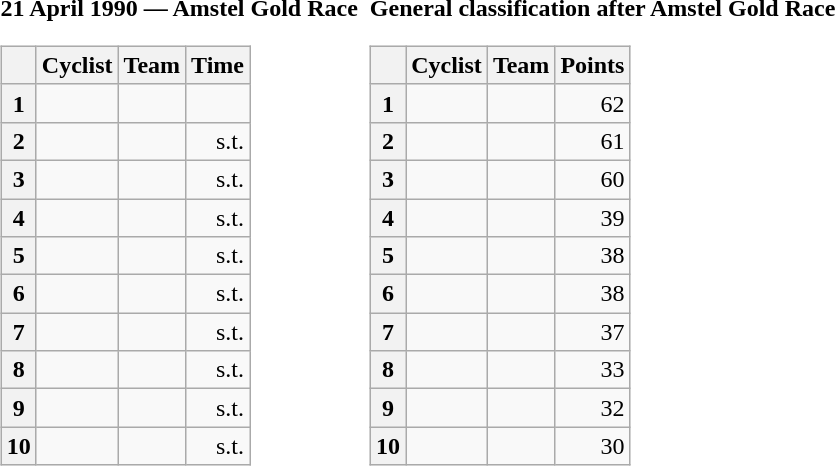<table>
<tr>
<td><strong>21 April 1990 — Amstel Gold Race </strong><br><table class="wikitable">
<tr>
<th></th>
<th>Cyclist</th>
<th>Team</th>
<th>Time</th>
</tr>
<tr>
<th>1</th>
<td></td>
<td></td>
<td align="right"></td>
</tr>
<tr>
<th>2</th>
<td></td>
<td></td>
<td align="right">s.t.</td>
</tr>
<tr>
<th>3</th>
<td></td>
<td></td>
<td align="right">s.t.</td>
</tr>
<tr>
<th>4</th>
<td></td>
<td></td>
<td align="right">s.t.</td>
</tr>
<tr>
<th>5</th>
<td></td>
<td></td>
<td align="right">s.t.</td>
</tr>
<tr>
<th>6</th>
<td></td>
<td></td>
<td align="right">s.t.</td>
</tr>
<tr>
<th>7</th>
<td></td>
<td></td>
<td align="right">s.t.</td>
</tr>
<tr>
<th>8</th>
<td></td>
<td></td>
<td align="right">s.t.</td>
</tr>
<tr>
<th>9</th>
<td></td>
<td></td>
<td align="right">s.t.</td>
</tr>
<tr>
<th>10</th>
<td></td>
<td></td>
<td align="right">s.t.</td>
</tr>
</table>
</td>
<td></td>
<td><strong>General classification after Amstel Gold Race</strong><br><table class="wikitable">
<tr>
<th></th>
<th>Cyclist</th>
<th>Team</th>
<th>Points</th>
</tr>
<tr>
<th>1</th>
<td> </td>
<td></td>
<td align="right">62</td>
</tr>
<tr>
<th>2</th>
<td></td>
<td></td>
<td align="right">61</td>
</tr>
<tr>
<th>3</th>
<td></td>
<td></td>
<td align="right">60</td>
</tr>
<tr>
<th>4</th>
<td></td>
<td></td>
<td align="right">39</td>
</tr>
<tr>
<th>5</th>
<td></td>
<td></td>
<td align="right">38</td>
</tr>
<tr>
<th>6</th>
<td></td>
<td></td>
<td align="right">38</td>
</tr>
<tr>
<th>7</th>
<td></td>
<td></td>
<td align="right">37</td>
</tr>
<tr>
<th>8</th>
<td></td>
<td></td>
<td align="right">33</td>
</tr>
<tr>
<th>9</th>
<td></td>
<td></td>
<td align="right">32</td>
</tr>
<tr>
<th>10</th>
<td></td>
<td></td>
<td align="right">30</td>
</tr>
</table>
</td>
</tr>
</table>
